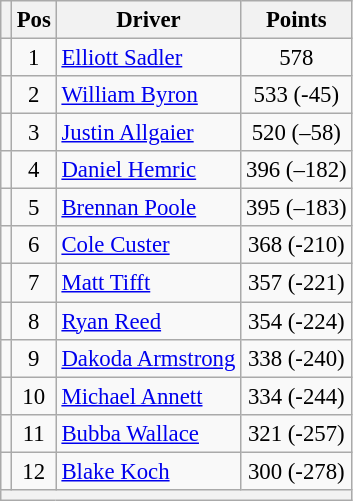<table class="wikitable" style="font-size: 95%;">
<tr>
<th></th>
<th>Pos</th>
<th>Driver</th>
<th>Points</th>
</tr>
<tr>
<td align="left"></td>
<td style="text-align:center;">1</td>
<td><a href='#'>Elliott Sadler</a></td>
<td style="text-align:center;">578</td>
</tr>
<tr>
<td align="left"></td>
<td style="text-align:center;">2</td>
<td><a href='#'>William Byron</a></td>
<td style="text-align:center;">533 (-45)</td>
</tr>
<tr>
<td align="left"></td>
<td style="text-align:center;">3</td>
<td><a href='#'>Justin Allgaier</a></td>
<td style="text-align:center;">520 (–58)</td>
</tr>
<tr>
<td align="left"></td>
<td style="text-align:center;">4</td>
<td><a href='#'>Daniel Hemric</a></td>
<td style="text-align:center;">396 (–182)</td>
</tr>
<tr>
<td align="left"></td>
<td style="text-align:center;">5</td>
<td><a href='#'>Brennan Poole</a></td>
<td style="text-align:center;">395 (–183)</td>
</tr>
<tr>
<td align="left"></td>
<td style="text-align:center;">6</td>
<td><a href='#'>Cole Custer</a></td>
<td style="text-align:center;">368 (-210)</td>
</tr>
<tr>
<td align="left"></td>
<td style="text-align:center;">7</td>
<td><a href='#'>Matt Tifft</a></td>
<td style="text-align:center;">357 (-221)</td>
</tr>
<tr>
<td align="left"></td>
<td style="text-align:center;">8</td>
<td><a href='#'>Ryan Reed</a></td>
<td style="text-align:center;">354 (-224)</td>
</tr>
<tr>
<td align="left"></td>
<td style="text-align:center;">9</td>
<td><a href='#'>Dakoda Armstrong</a></td>
<td style="text-align:center;">338 (-240)</td>
</tr>
<tr>
<td align="left"></td>
<td style="text-align:center;">10</td>
<td><a href='#'>Michael Annett</a></td>
<td style="text-align:center;">334 (-244)</td>
</tr>
<tr>
<td align="left"></td>
<td style="text-align:center;">11</td>
<td><a href='#'>Bubba Wallace</a></td>
<td style="text-align:center;">321 (-257)</td>
</tr>
<tr>
<td align="left"></td>
<td style="text-align:center;">12</td>
<td><a href='#'>Blake Koch</a></td>
<td style="text-align:center;">300 (-278)</td>
</tr>
<tr class="sortbottom">
<th colspan="9"></th>
</tr>
</table>
